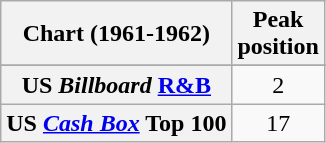<table class="wikitable sortable plainrowheaders" style="text-align:center">
<tr>
<th>Chart (1961-1962)</th>
<th>Peak<br>position</th>
</tr>
<tr>
</tr>
<tr>
<th scope="row">US <em>Billboard</em> <a href='#'>R&B</a></th>
<td style="text-align:center;">2</td>
</tr>
<tr>
<th scope="row">US <a href='#'><em>Cash Box</em></a> Top 100</th>
<td align="center">17</td>
</tr>
</table>
